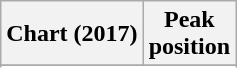<table class="wikitable sortable plainrowheaders" style="text-align:center">
<tr>
<th scope="col">Chart (2017)</th>
<th scope="col">Peak<br> position</th>
</tr>
<tr>
</tr>
<tr>
</tr>
<tr>
</tr>
<tr>
</tr>
<tr>
</tr>
<tr>
</tr>
<tr>
</tr>
<tr>
</tr>
<tr>
</tr>
<tr>
</tr>
<tr>
</tr>
</table>
